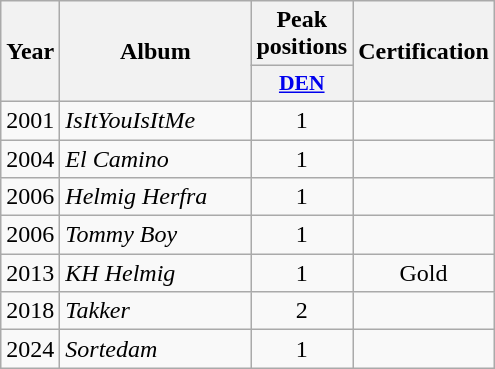<table class="wikitable">
<tr>
<th align="center" rowspan="2" width="10">Year</th>
<th align="center" rowspan="2" width="120">Album</th>
<th align="center" colspan="1" width="20">Peak positions</th>
<th align="center" rowspan="2" width="70">Certification</th>
</tr>
<tr>
<th scope="col" style="width:3em;font-size:90%;"><a href='#'>DEN</a><br></th>
</tr>
<tr>
<td style="text-align:center;">2001</td>
<td><em>IsItYouIsItMe</em></td>
<td style="text-align:center;">1</td>
<td style="text-align:center;"></td>
</tr>
<tr>
<td style="text-align:center;">2004</td>
<td><em>El Camino</em></td>
<td style="text-align:center;">1</td>
<td style="text-align:center;"></td>
</tr>
<tr>
<td style="text-align:center;">2006</td>
<td><em>Helmig Herfra</em></td>
<td style="text-align:center;">1</td>
<td style="text-align:center;"></td>
</tr>
<tr>
<td style="text-align:center;">2006</td>
<td><em>Tommy Boy</em></td>
<td style="text-align:center;">1</td>
<td style="text-align:center;"></td>
</tr>
<tr>
<td style="text-align:center;">2013</td>
<td><em>KH Helmig</em></td>
<td style="text-align:center;">1</td>
<td style="text-align:center;">Gold</td>
</tr>
<tr>
<td style="text-align:center;">2018</td>
<td><em>Takker</em></td>
<td style="text-align:center;">2<br></td>
<td style="text-align:center;"></td>
</tr>
<tr>
<td style="text-align:center;">2024</td>
<td><em>Sortedam</em></td>
<td style="text-align:center;">1<br></td>
<td style="text-align:center;"></td>
</tr>
</table>
